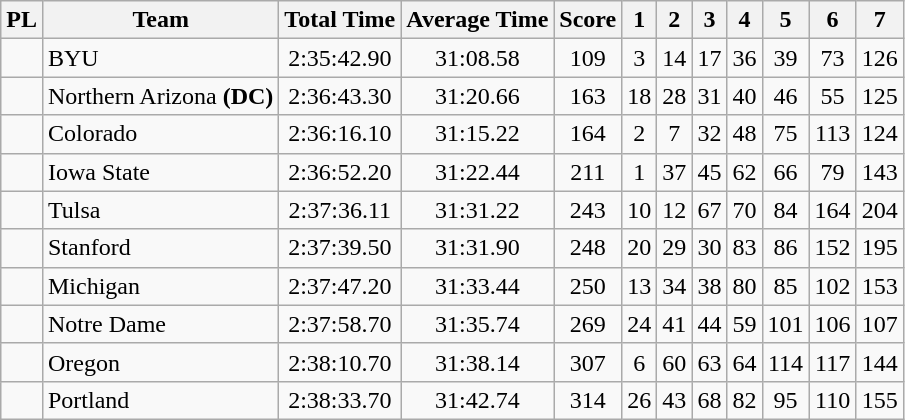<table class="wikitable sortable" style="text-align:center">
<tr>
<th>PL</th>
<th>Team</th>
<th>Total Time</th>
<th>Average Time</th>
<th>Score</th>
<th>1</th>
<th>2</th>
<th>3</th>
<th>4</th>
<th>5</th>
<th>6</th>
<th>7</th>
</tr>
<tr>
<td></td>
<td align=left>BYU</td>
<td>2:35:42.90</td>
<td>31:08.58</td>
<td>109</td>
<td>3</td>
<td>14</td>
<td>17</td>
<td>36</td>
<td>39</td>
<td>73</td>
<td>126</td>
</tr>
<tr>
<td></td>
<td align=left>Northern Arizona <strong>(DC)</strong></td>
<td>2:36:43.30</td>
<td>31:20.66</td>
<td>163</td>
<td>18</td>
<td>28</td>
<td>31</td>
<td>40</td>
<td>46</td>
<td>55</td>
<td>125</td>
</tr>
<tr>
<td></td>
<td align=left>Colorado</td>
<td>2:36:16.10</td>
<td>31:15.22</td>
<td>164</td>
<td>2</td>
<td>7</td>
<td>32</td>
<td>48</td>
<td>75</td>
<td>113</td>
<td>124</td>
</tr>
<tr>
<td></td>
<td align=left>Iowa State</td>
<td>2:36:52.20</td>
<td>31:22.44</td>
<td>211</td>
<td>1</td>
<td>37</td>
<td>45</td>
<td>62</td>
<td>66</td>
<td>79</td>
<td>143</td>
</tr>
<tr>
<td></td>
<td align=left>Tulsa</td>
<td>2:37:36.11</td>
<td>31:31.22</td>
<td>243</td>
<td>10</td>
<td>12</td>
<td>67</td>
<td>70</td>
<td>84</td>
<td>164</td>
<td>204</td>
</tr>
<tr>
<td></td>
<td align=left>Stanford</td>
<td>2:37:39.50</td>
<td>31:31.90</td>
<td>248</td>
<td>20</td>
<td>29</td>
<td>30</td>
<td>83</td>
<td>86</td>
<td>152</td>
<td>195</td>
</tr>
<tr>
<td></td>
<td align=left>Michigan</td>
<td>2:37:47.20</td>
<td>31:33.44</td>
<td>250</td>
<td>13</td>
<td>34</td>
<td>38</td>
<td>80</td>
<td>85</td>
<td>102</td>
<td>153</td>
</tr>
<tr>
<td></td>
<td align=left>Notre Dame</td>
<td>2:37:58.70</td>
<td>31:35.74</td>
<td>269</td>
<td>24</td>
<td>41</td>
<td>44</td>
<td>59</td>
<td>101</td>
<td>106</td>
<td>107</td>
</tr>
<tr>
<td></td>
<td align=left>Oregon</td>
<td>2:38:10.70</td>
<td>31:38.14</td>
<td>307</td>
<td>6</td>
<td>60</td>
<td>63</td>
<td>64</td>
<td>114</td>
<td>117</td>
<td>144</td>
</tr>
<tr>
<td></td>
<td align=left>Portland</td>
<td>2:38:33.70</td>
<td>31:42.74</td>
<td>314</td>
<td>26</td>
<td>43</td>
<td>68</td>
<td>82</td>
<td>95</td>
<td>110</td>
<td>155</td>
</tr>
</table>
